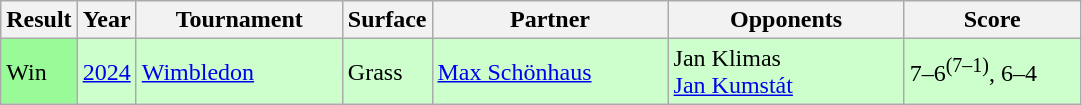<table class="wikitable">
<tr>
<th>Result</th>
<th>Year</th>
<th style="width:130px">Tournament</th>
<th>Surface</th>
<th style="width:150px">Partner</th>
<th style="width:150px">Opponents</th>
<th style="width:110px" class="unsortable">Score</th>
</tr>
<tr style="background:#ccffcc;">
<td bgcolor=98fb98>Win</td>
<td><a href='#'>2024</a></td>
<td><a href='#'>Wimbledon</a></td>
<td>Grass</td>
<td> <a href='#'>Max Schönhaus</a></td>
<td> Jan Klimas<br> <a href='#'>Jan Kumstát</a></td>
<td>7–6<sup>(7–1)</sup>, 6–4</td>
</tr>
</table>
